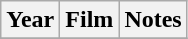<table class="wikitable sortable">
<tr>
<th>Year</th>
<th>Film</th>
<th>Notes</th>
</tr>
<tr>
</tr>
</table>
